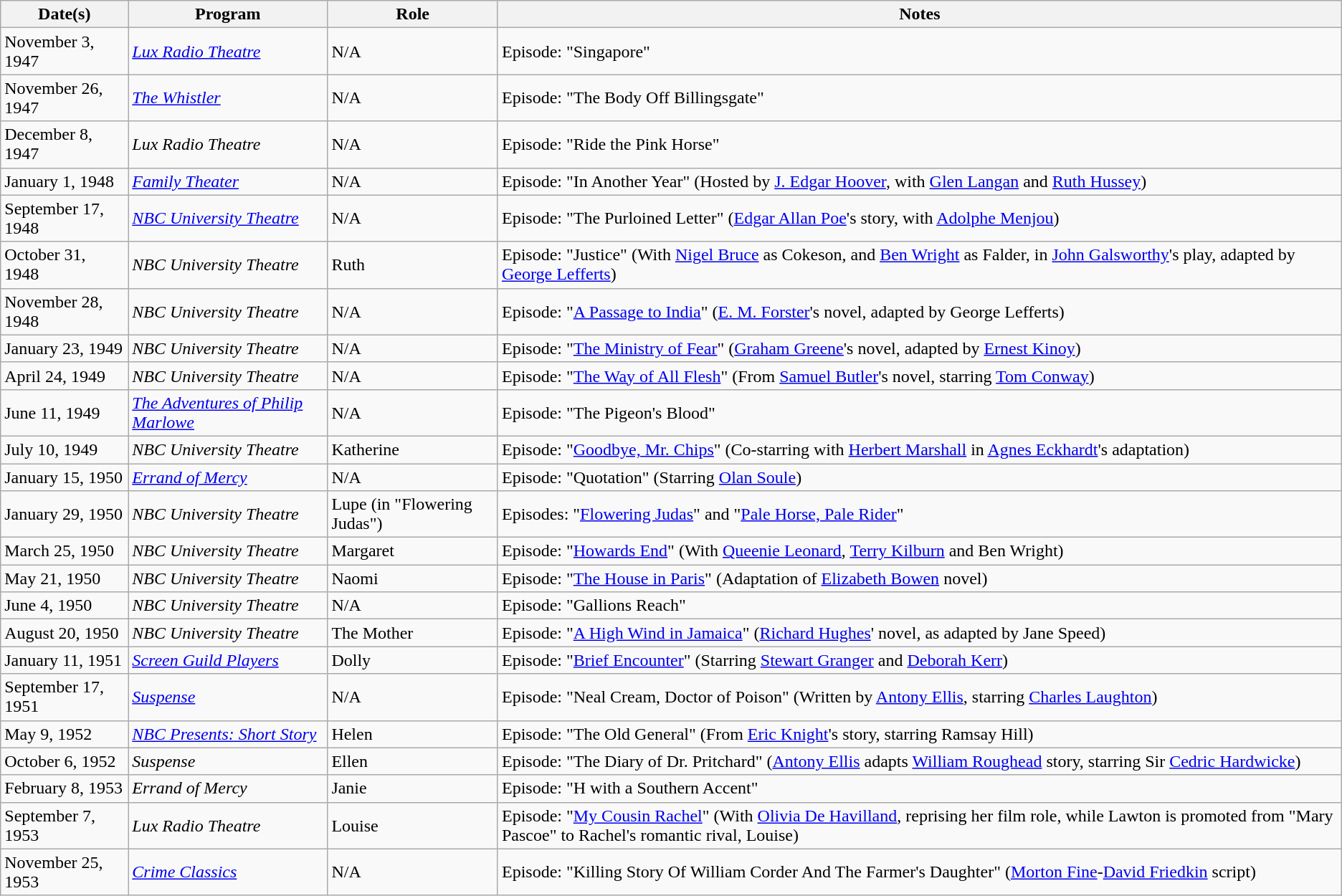<table class="wikitable">
<tr>
<th>Date(s)</th>
<th>Program</th>
<th>Role</th>
<th>Notes</th>
</tr>
<tr>
<td>November 3, 1947</td>
<td><em><a href='#'>Lux Radio Theatre</a></em></td>
<td>N/A</td>
<td>Episode: "Singapore"</td>
</tr>
<tr>
<td>November 26, 1947</td>
<td><em><a href='#'>The Whistler</a></em></td>
<td>N/A</td>
<td>Episode: "The Body Off Billingsgate"</td>
</tr>
<tr>
<td>December 8, 1947</td>
<td><em>Lux Radio Theatre</em></td>
<td>N/A</td>
<td>Episode: "Ride the Pink Horse"</td>
</tr>
<tr>
<td>January 1, 1948</td>
<td><em><a href='#'>Family Theater</a></em></td>
<td>N/A</td>
<td>Episode: "In Another Year" (Hosted by <a href='#'>J. Edgar Hoover</a>, with <a href='#'>Glen Langan</a> and <a href='#'>Ruth Hussey</a>)</td>
</tr>
<tr>
<td>September 17, 1948</td>
<td><em><a href='#'>NBC University Theatre</a></em></td>
<td>N/A</td>
<td>Episode: "The Purloined Letter" (<a href='#'>Edgar Allan Poe</a>'s story, with <a href='#'>Adolphe Menjou</a>)</td>
</tr>
<tr>
<td>October 31, 1948</td>
<td><em>NBC University Theatre</em></td>
<td>Ruth</td>
<td>Episode: "Justice" (With <a href='#'>Nigel Bruce</a> as Cokeson, and <a href='#'>Ben Wright</a> as Falder, in <a href='#'>John Galsworthy</a>'s play, adapted by <a href='#'>George Lefferts</a>)</td>
</tr>
<tr>
<td>November 28, 1948</td>
<td><em>NBC University Theatre</em></td>
<td>N/A</td>
<td>Episode: "<a href='#'>A Passage to India</a>" (<a href='#'>E. M. Forster</a>'s novel, adapted by George Lefferts)</td>
</tr>
<tr>
<td>January 23, 1949</td>
<td><em>NBC University Theatre</em></td>
<td>N/A</td>
<td>Episode: "<a href='#'>The Ministry of Fear</a>" (<a href='#'>Graham Greene</a>'s novel, adapted by <a href='#'>Ernest Kinoy</a>)</td>
</tr>
<tr>
<td>April 24, 1949</td>
<td><em>NBC University Theatre</em></td>
<td>N/A</td>
<td>Episode: "<a href='#'>The Way of All Flesh</a>" (From <a href='#'>Samuel Butler</a>'s novel, starring <a href='#'>Tom Conway</a>)</td>
</tr>
<tr>
<td>June 11, 1949</td>
<td><em><a href='#'>The Adventures of Philip Marlowe</a></em></td>
<td>N/A</td>
<td>Episode: "The Pigeon's Blood"</td>
</tr>
<tr>
<td>July 10, 1949</td>
<td><em>NBC University Theatre</em></td>
<td>Katherine</td>
<td>Episode: "<a href='#'>Goodbye, Mr. Chips</a>" (Co-starring with <a href='#'>Herbert Marshall</a> in <a href='#'>Agnes Eckhardt</a>'s adaptation)</td>
</tr>
<tr>
<td>January 15, 1950</td>
<td><em><a href='#'>Errand of Mercy</a></em></td>
<td>N/A</td>
<td>Episode: "Quotation" (Starring <a href='#'>Olan Soule</a>)</td>
</tr>
<tr>
<td>January 29, 1950</td>
<td><em>NBC University Theatre</em></td>
<td>Lupe (in "Flowering Judas")</td>
<td>Episodes: "<a href='#'>Flowering Judas</a>" and "<a href='#'>Pale Horse, Pale Rider</a>"</td>
</tr>
<tr>
<td>March 25, 1950</td>
<td><em>NBC University Theatre</em></td>
<td>Margaret</td>
<td>Episode: "<a href='#'>Howards End</a>" (With <a href='#'>Queenie Leonard</a>, <a href='#'>Terry Kilburn</a> and Ben Wright)</td>
</tr>
<tr>
<td>May 21, 1950</td>
<td><em>NBC University Theatre</em></td>
<td>Naomi</td>
<td>Episode: "<a href='#'>The House in Paris</a>" (Adaptation of <a href='#'>Elizabeth Bowen</a> novel)</td>
</tr>
<tr>
<td>June 4, 1950</td>
<td><em>NBC University Theatre</em></td>
<td>N/A</td>
<td>Episode: "Gallions Reach"</td>
</tr>
<tr>
<td>August 20, 1950</td>
<td><em>NBC University Theatre</em></td>
<td>The Mother</td>
<td>Episode: "<a href='#'>A High Wind in Jamaica</a>" (<a href='#'>Richard Hughes</a>' novel, as adapted by Jane Speed)</td>
</tr>
<tr>
<td>January 11, 1951</td>
<td><em><a href='#'>Screen Guild Players</a></em></td>
<td>Dolly</td>
<td>Episode: "<a href='#'>Brief Encounter</a>" (Starring <a href='#'>Stewart Granger</a> and <a href='#'>Deborah Kerr</a>)</td>
</tr>
<tr>
<td>September 17, 1951</td>
<td><em><a href='#'>Suspense</a></em></td>
<td>N/A</td>
<td>Episode: "Neal Cream, Doctor of Poison" (Written by <a href='#'>Antony Ellis</a>, starring <a href='#'>Charles Laughton</a>)</td>
</tr>
<tr>
<td>May 9, 1952</td>
<td><em><a href='#'>NBC Presents: Short Story</a></em></td>
<td>Helen</td>
<td>Episode: "The Old General" (From <a href='#'>Eric Knight</a>'s story, starring Ramsay Hill)</td>
</tr>
<tr>
<td>October 6, 1952</td>
<td><em>Suspense</em></td>
<td>Ellen</td>
<td>Episode: "The Diary of Dr. Pritchard" (<a href='#'>Antony Ellis</a> adapts <a href='#'>William Roughead</a> story, starring Sir <a href='#'>Cedric Hardwicke</a>)</td>
</tr>
<tr>
<td>February 8, 1953</td>
<td><em>Errand of Mercy</em></td>
<td>Janie</td>
<td>Episode: "H with a Southern Accent"</td>
</tr>
<tr>
<td>September 7, 1953</td>
<td><em>Lux Radio Theatre</em></td>
<td>Louise</td>
<td>Episode: "<a href='#'>My Cousin Rachel</a>" (With <a href='#'>Olivia De Havilland</a>, reprising her film role, while Lawton is promoted from "Mary Pascoe" to Rachel's romantic rival, Louise)</td>
</tr>
<tr>
<td>November 25, 1953</td>
<td><em><a href='#'>Crime Classics</a></em></td>
<td>N/A</td>
<td>Episode: "Killing Story Of William Corder And The Farmer's Daughter" (<a href='#'>Morton Fine</a>-<a href='#'>David Friedkin</a> script)</td>
</tr>
</table>
